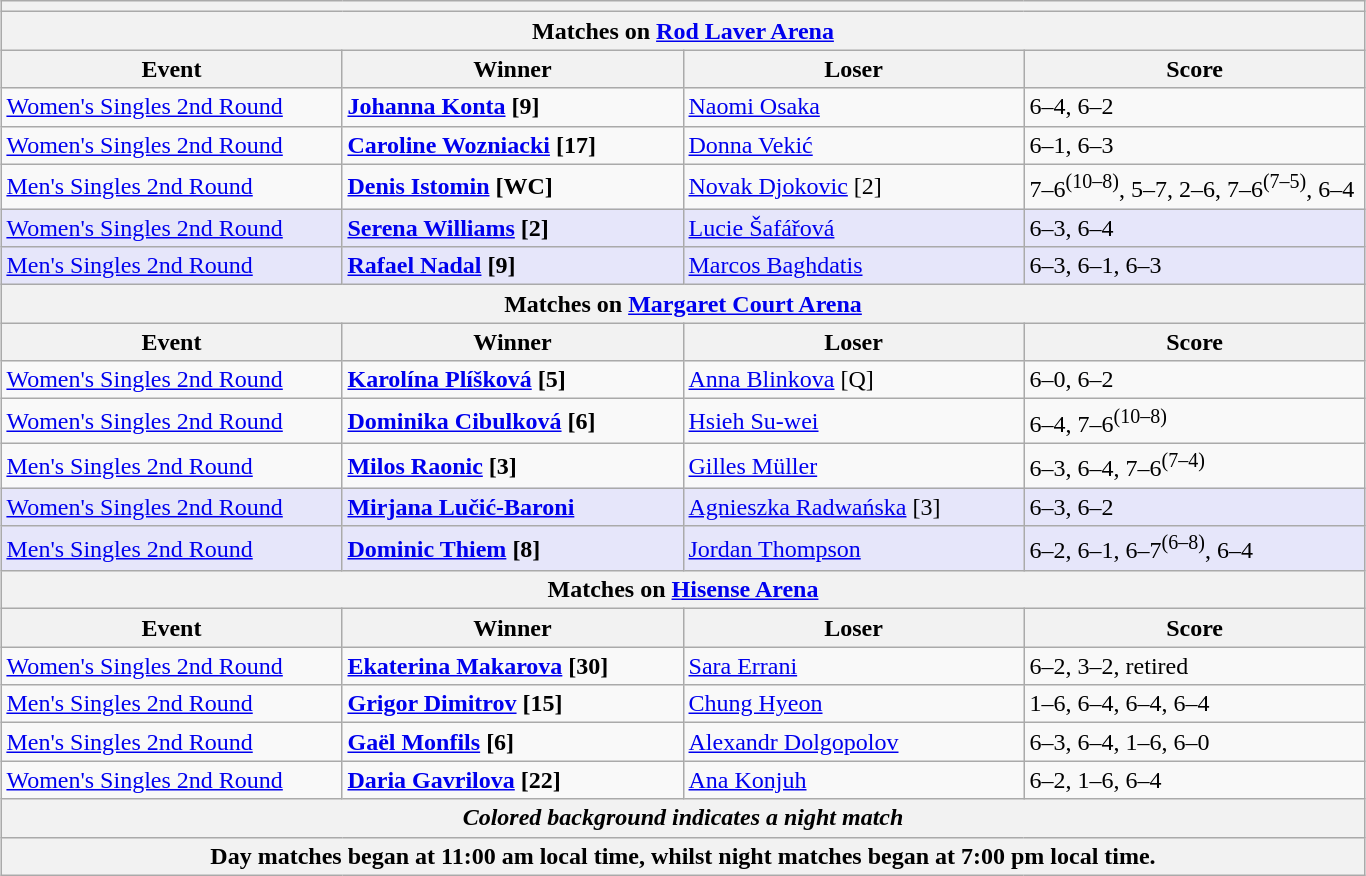<table class="wikitable collapsible uncollapsed" style="margin:1em auto;">
<tr>
<th colspan=4></th>
</tr>
<tr>
<th colspan=4><strong>Matches on <a href='#'>Rod Laver Arena</a></strong></th>
</tr>
<tr>
<th style="width:220px;">Event</th>
<th style="width:220px;">Winner</th>
<th style="width:220px;">Loser</th>
<th style="width:220px;">Score</th>
</tr>
<tr>
<td><a href='#'>Women's Singles 2nd Round</a></td>
<td><strong> <a href='#'>Johanna Konta</a> [9]</strong></td>
<td> <a href='#'>Naomi Osaka</a></td>
<td>6–4, 6–2</td>
</tr>
<tr>
<td><a href='#'>Women's Singles 2nd Round</a></td>
<td><strong> <a href='#'>Caroline Wozniacki</a> [17]</strong></td>
<td> <a href='#'>Donna Vekić</a></td>
<td>6–1, 6–3</td>
</tr>
<tr>
<td><a href='#'>Men's Singles 2nd Round</a></td>
<td><strong> <a href='#'>Denis Istomin</a> [WC]</strong></td>
<td> <a href='#'>Novak Djokovic</a> [2]</td>
<td>7–6<sup>(10–8)</sup>, 5–7, 2–6, 7–6<sup>(7–5)</sup>, 6–4</td>
</tr>
<tr bgcolor=lavender>
<td><a href='#'>Women's Singles 2nd Round</a></td>
<td><strong> <a href='#'>Serena Williams</a> [2]</strong></td>
<td> <a href='#'>Lucie Šafářová</a></td>
<td>6–3, 6–4</td>
</tr>
<tr bgcolor=lavender>
<td><a href='#'>Men's Singles 2nd Round</a></td>
<td><strong> <a href='#'>Rafael Nadal</a> [9]</strong></td>
<td> <a href='#'>Marcos Baghdatis</a></td>
<td>6–3, 6–1, 6–3</td>
</tr>
<tr>
<th colspan=4><strong>Matches on <a href='#'>Margaret Court Arena</a></strong></th>
</tr>
<tr>
<th style="width:220px;">Event</th>
<th style="width:220px;">Winner</th>
<th style="width:220px;">Loser</th>
<th style="width:220px;">Score</th>
</tr>
<tr>
<td><a href='#'>Women's Singles 2nd Round</a></td>
<td><strong> <a href='#'>Karolína Plíšková</a> [5]</strong></td>
<td> <a href='#'>Anna Blinkova</a> [Q]</td>
<td>6–0, 6–2</td>
</tr>
<tr>
<td><a href='#'>Women's Singles 2nd Round</a></td>
<td><strong> <a href='#'>Dominika Cibulková</a> [6]</strong></td>
<td> <a href='#'>Hsieh Su-wei</a></td>
<td>6–4, 7–6<sup>(10–8)</sup></td>
</tr>
<tr>
<td><a href='#'>Men's Singles 2nd Round</a></td>
<td><strong> <a href='#'>Milos Raonic</a> [3]</strong></td>
<td> <a href='#'>Gilles Müller</a></td>
<td>6–3, 6–4, 7–6<sup>(7–4)</sup></td>
</tr>
<tr bgcolor=lavender>
<td><a href='#'>Women's Singles 2nd Round</a></td>
<td><strong> <a href='#'>Mirjana Lučić-Baroni</a></strong></td>
<td> <a href='#'>Agnieszka Radwańska</a> [3]</td>
<td>6–3, 6–2</td>
</tr>
<tr bgcolor=lavender>
<td><a href='#'>Men's Singles 2nd Round</a></td>
<td><strong> <a href='#'>Dominic Thiem</a> [8]</strong></td>
<td> <a href='#'>Jordan Thompson</a></td>
<td>6–2, 6–1, 6–7<sup>(6–8)</sup>, 6–4</td>
</tr>
<tr>
<th colspan=4><strong>Matches on <a href='#'>Hisense Arena</a></strong></th>
</tr>
<tr>
<th style="width:220px;">Event</th>
<th style="width:220px;">Winner</th>
<th style="width:220px;">Loser</th>
<th style="width:220px;">Score</th>
</tr>
<tr>
<td><a href='#'>Women's Singles 2nd Round</a></td>
<td><strong> <a href='#'>Ekaterina Makarova</a> [30]</strong></td>
<td> <a href='#'>Sara Errani</a></td>
<td>6–2, 3–2, retired</td>
</tr>
<tr>
<td><a href='#'>Men's Singles 2nd Round</a></td>
<td><strong> <a href='#'>Grigor Dimitrov</a> [15]</strong></td>
<td> <a href='#'>Chung Hyeon</a></td>
<td>1–6, 6–4, 6–4, 6–4</td>
</tr>
<tr>
<td><a href='#'>Men's Singles 2nd Round</a></td>
<td><strong> <a href='#'>Gaël Monfils</a> [6]</strong></td>
<td> <a href='#'>Alexandr Dolgopolov</a></td>
<td>6–3, 6–4, 1–6, 6–0</td>
</tr>
<tr>
<td><a href='#'>Women's Singles 2nd Round</a></td>
<td><strong> <a href='#'>Daria Gavrilova</a> [22]</strong></td>
<td> <a href='#'>Ana Konjuh</a></td>
<td>6–2, 1–6, 6–4</td>
</tr>
<tr>
<th colspan=4><em>Colored background indicates a night match</em></th>
</tr>
<tr>
<th colspan=4>Day matches began at 11:00 am local time, whilst night matches began at 7:00 pm local time.</th>
</tr>
</table>
